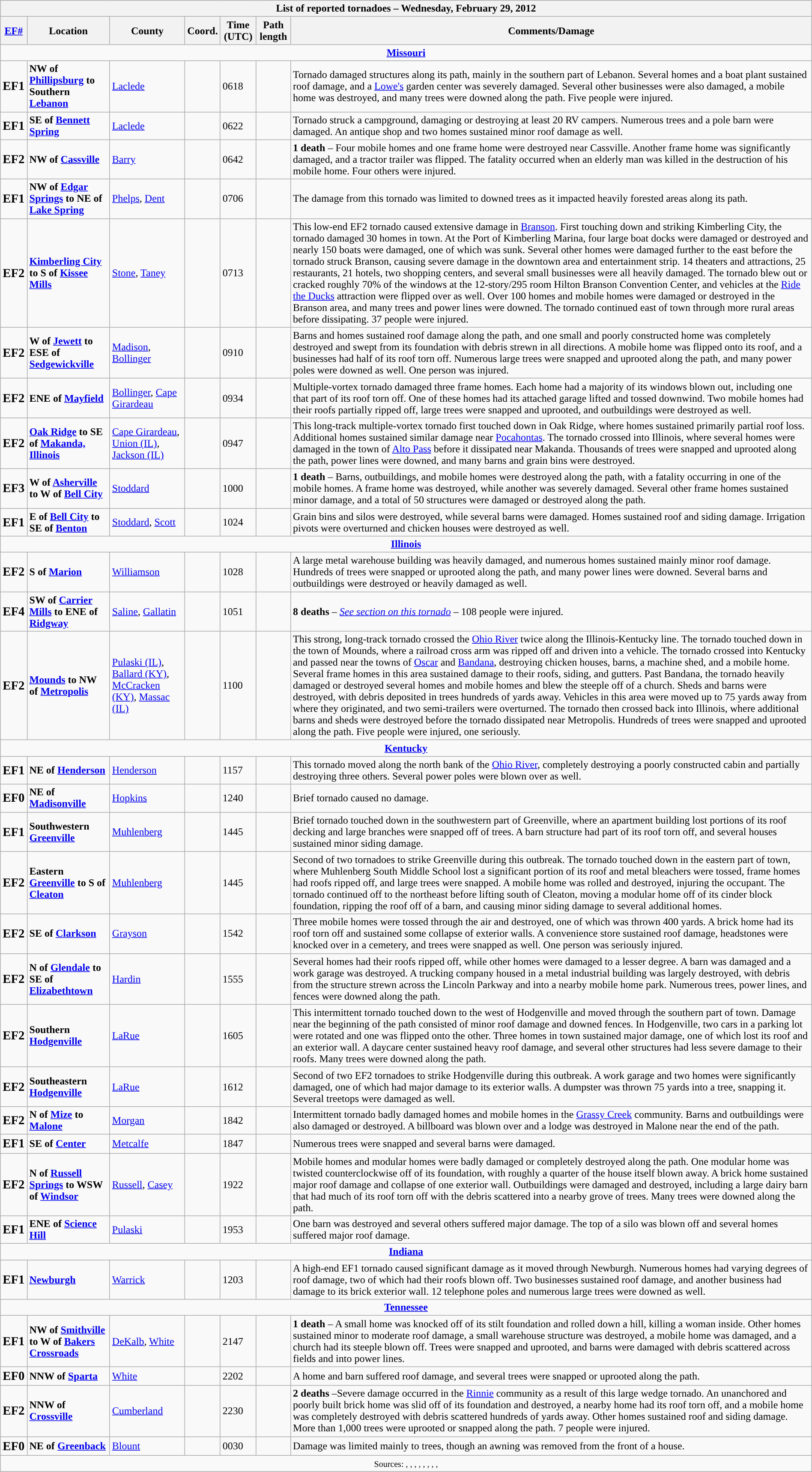<table class="wikitable collapsible" style="width:100%;">
<tr>
<th colspan="7">List of reported tornadoes – Wednesday, February 29, 2012</th>
</tr>
<tr>
<th><a href='#'>EF#</a></th>
<th>Location</th>
<th>County</th>
<th>Coord.</th>
<th>Time (UTC)</th>
<th>Path length</th>
<th>Comments/Damage</th>
</tr>
<tr>
<td colspan="7" style="text-align:center;"><strong><a href='#'>Missouri</a></strong></td>
</tr>
<tr>
<td><big><strong>EF1</strong></big></td>
<td><strong>NW of <a href='#'>Phillipsburg</a> to Southern <a href='#'>Lebanon</a></strong></td>
<td><a href='#'>Laclede</a></td>
<td></td>
<td>0618</td>
<td></td>
<td>Tornado damaged structures along its path, mainly in the southern part of Lebanon. Several homes and a boat plant sustained roof damage, and a <a href='#'>Lowe's</a> garden center was severely damaged. Several other businesses were also damaged, a mobile home was destroyed, and many trees were downed along the path. Five people were injured.</td>
</tr>
<tr>
<td><big><strong>EF1</strong></big></td>
<td><strong>SE of <a href='#'>Bennett Spring</a></strong></td>
<td><a href='#'>Laclede</a></td>
<td></td>
<td>0622</td>
<td></td>
<td>Tornado struck a campground, damaging or destroying at least 20 RV campers. Numerous trees and a pole barn were damaged. An antique shop and two homes sustained minor roof damage as well.</td>
</tr>
<tr>
<td><big><strong>EF2</strong></big></td>
<td><strong>NW of <a href='#'>Cassville</a></strong></td>
<td><a href='#'>Barry</a></td>
<td></td>
<td>0642</td>
<td></td>
<td><strong>1 death</strong> – Four mobile homes and one frame home were destroyed near Cassville. Another frame home was significantly damaged, and a tractor trailer was flipped. The fatality occurred when an elderly man was killed in the destruction of his mobile home. Four others were injured.</td>
</tr>
<tr>
<td><big><strong>EF1</strong></big></td>
<td><strong>NW of <a href='#'>Edgar Springs</a> to NE of <a href='#'>Lake Spring</a></strong></td>
<td><a href='#'>Phelps</a>, <a href='#'>Dent</a></td>
<td></td>
<td>0706</td>
<td></td>
<td>The damage from this tornado was limited to downed trees as it impacted heavily forested areas along its path.</td>
</tr>
<tr>
<td><big><strong>EF2</strong></big></td>
<td><strong><a href='#'>Kimberling City</a> to S of <a href='#'>Kissee Mills</a></strong></td>
<td><a href='#'>Stone</a>, <a href='#'>Taney</a></td>
<td></td>
<td>0713</td>
<td></td>
<td>This low-end EF2 tornado caused extensive damage in <a href='#'>Branson</a>. First touching down and striking Kimberling City, the tornado damaged 30 homes in town. At the Port of Kimberling Marina, four large boat docks were damaged or destroyed and nearly 150 boats were damaged, one of which was sunk. Several other homes were damaged further to the east before the tornado struck Branson, causing severe damage in the downtown area and entertainment strip. 14 theaters and attractions, 25 restaurants, 21 hotels, two shopping centers, and several small businesses were all heavily damaged. The tornado blew out or cracked roughly 70% of the windows at the 12-story/295 room Hilton Branson Convention Center, and vehicles at the <a href='#'>Ride the Ducks</a> attraction were flipped over as well. Over 100 homes and mobile homes were damaged or destroyed in the Branson area, and many trees and power lines were downed. The tornado continued east of town through more rural areas before dissipating. 37 people were injured.</td>
</tr>
<tr>
<td><big><strong>EF2</strong></big></td>
<td><strong>W of <a href='#'>Jewett</a> to ESE of <a href='#'>Sedgewickville</a></strong></td>
<td><a href='#'>Madison</a>, <a href='#'>Bollinger</a></td>
<td></td>
<td>0910</td>
<td></td>
<td>Barns and homes sustained roof damage along the path, and one small and poorly constructed home was completely destroyed and swept from its foundation with debris strewn in all directions. A mobile home was flipped onto its roof, and a businesses had half of its roof torn off. Numerous large trees were snapped and uprooted along the path, and many power poles were downed as well. One person was injured.</td>
</tr>
<tr>
<td><big><strong>EF2</strong></big></td>
<td><strong>ENE of <a href='#'>Mayfield</a></strong></td>
<td><a href='#'>Bollinger</a>, <a href='#'>Cape Girardeau</a></td>
<td></td>
<td>0934</td>
<td></td>
<td>Multiple-vortex tornado damaged three frame homes. Each home had a majority of its windows blown out, including one that part of its roof torn off. One of these homes had its attached garage lifted and tossed  downwind. Two mobile homes had their roofs partially ripped off, large trees were snapped and uprooted, and outbuildings were destroyed as well.</td>
</tr>
<tr>
<td><big><strong>EF2</strong></big></td>
<td><strong><a href='#'>Oak Ridge</a> to SE of <a href='#'>Makanda, Illinois</a></strong></td>
<td><a href='#'>Cape Girardeau</a>, <a href='#'>Union (IL)</a>, <a href='#'>Jackson (IL)</a></td>
<td></td>
<td>0947</td>
<td></td>
<td>This long-track multiple-vortex tornado first touched down in Oak Ridge, where homes sustained primarily partial roof loss. Additional homes sustained similar damage near <a href='#'>Pocahontas</a>. The tornado crossed into Illinois, where several homes were damaged in the town of <a href='#'>Alto Pass</a> before it dissipated near Makanda. Thousands of trees were snapped and uprooted along the path, power lines were downed, and many barns and grain bins were destroyed.</td>
</tr>
<tr>
<td><big><strong>EF3</strong></big></td>
<td><strong>W of <a href='#'>Asherville</a> to W of <a href='#'>Bell City</a></strong></td>
<td><a href='#'>Stoddard</a></td>
<td></td>
<td>1000</td>
<td></td>
<td><strong>1 death</strong> – Barns, outbuildings, and mobile homes were destroyed along the path, with a fatality occurring in one of the mobile homes. A frame home was destroyed, while another was severely damaged. Several other frame homes sustained minor damage, and a total of 50 structures were damaged or destroyed along the path.</td>
</tr>
<tr>
<td><big><strong>EF1</strong></big></td>
<td><strong>E of <a href='#'>Bell City</a> to SE of <a href='#'>Benton</a></strong></td>
<td><a href='#'>Stoddard</a>, <a href='#'>Scott</a></td>
<td></td>
<td>1024</td>
<td></td>
<td>Grain bins and silos were destroyed, while several barns were damaged. Homes sustained roof and siding damage. Irrigation pivots were overturned and chicken houses were destroyed as well.</td>
</tr>
<tr>
<td colspan="7" style="text-align:center;"><strong><a href='#'>Illinois</a></strong></td>
</tr>
<tr>
<td><big><strong>EF2</strong></big></td>
<td><strong>S of <a href='#'>Marion</a></strong></td>
<td><a href='#'>Williamson</a></td>
<td></td>
<td>1028</td>
<td></td>
<td>A large metal warehouse building was heavily damaged, and numerous homes sustained mainly minor roof damage. Hundreds of trees were snapped or uprooted along the path, and many power lines were downed. Several barns and outbuildings were destroyed or heavily damaged as well.</td>
</tr>
<tr>
<td><big><strong>EF4</strong></big></td>
<td><strong>SW of <a href='#'>Carrier Mills</a> to ENE of <a href='#'>Ridgway</a></strong></td>
<td><a href='#'>Saline</a>, <a href='#'>Gallatin</a></td>
<td></td>
<td>1051</td>
<td></td>
<td><strong>8 deaths</strong> – <em><a href='#'>See section on this tornado</a></em> – 108 people were injured.</td>
</tr>
<tr>
<td><big><strong>EF2</strong></big></td>
<td><strong><a href='#'>Mounds</a> to NW of <a href='#'>Metropolis</a></strong></td>
<td><a href='#'>Pulaski (IL)</a>, <a href='#'>Ballard (KY)</a>, <a href='#'>McCracken (KY)</a>, <a href='#'>Massac (IL)</a></td>
<td></td>
<td>1100</td>
<td></td>
<td>This strong, long-track tornado crossed the <a href='#'>Ohio River</a> twice along the Illinois-Kentucky line. The tornado touched down in the town of Mounds, where a railroad cross arm was ripped off and driven into a vehicle. The tornado crossed into Kentucky and passed near the towns of <a href='#'>Oscar</a> and <a href='#'>Bandana</a>, destroying chicken houses, barns, a machine shed, and a mobile home. Several frame homes in this area sustained damage to their roofs, siding, and gutters. Past Bandana, the tornado heavily damaged or destroyed several homes and mobile homes and blew the steeple off of a church. Sheds and barns were destroyed, with debris deposited in trees hundreds of yards away. Vehicles in this area were moved up to 75 yards away from where they originated, and two semi-trailers were overturned. The tornado then crossed back into Illinois, where additional barns and sheds were destroyed before the tornado dissipated near Metropolis. Hundreds of trees were snapped and uprooted along the path. Five people were injured, one seriously.</td>
</tr>
<tr>
<td colspan="7" style="text-align:center;"><strong><a href='#'>Kentucky</a></strong></td>
</tr>
<tr>
<td><big><strong>EF1</strong></big></td>
<td><strong>NE of <a href='#'>Henderson</a></strong></td>
<td><a href='#'>Henderson</a></td>
<td></td>
<td>1157</td>
<td></td>
<td>This tornado moved along the north bank of the <a href='#'>Ohio River</a>, completely destroying a poorly constructed cabin and partially destroying three others. Several power poles were blown over as well.</td>
</tr>
<tr>
<td><big><strong>EF0</strong></big></td>
<td><strong>NE of <a href='#'>Madisonville</a></strong></td>
<td><a href='#'>Hopkins</a></td>
<td></td>
<td>1240</td>
<td></td>
<td>Brief tornado caused no damage.</td>
</tr>
<tr>
<td><big><strong>EF1</strong></big></td>
<td><strong>Southwestern <a href='#'>Greenville</a></strong></td>
<td><a href='#'>Muhlenberg</a></td>
<td></td>
<td>1445</td>
<td></td>
<td>Brief tornado touched down in the southwestern part of Greenville, where an apartment building lost portions of its roof decking and large branches were snapped off of trees. A barn structure had part of its roof torn off, and several houses sustained minor siding damage.</td>
</tr>
<tr>
<td><big><strong>EF2</strong></big></td>
<td><strong>Eastern <a href='#'>Greenville</a> to S of <a href='#'>Cleaton</a></strong></td>
<td><a href='#'>Muhlenberg</a></td>
<td></td>
<td>1445</td>
<td></td>
<td>Second of two tornadoes to strike Greenville during this outbreak. The tornado touched down in the eastern part of town, where Muhlenberg South Middle School lost a significant portion of its roof and metal bleachers were tossed, frame homes had roofs ripped off, and large trees were snapped. A mobile home was rolled and destroyed, injuring the occupant. The tornado continued off to the northeast before lifting south of Cleaton, moving a modular home off of its cinder block foundation, ripping the roof off of a barn, and causing minor siding damage to several additional homes.</td>
</tr>
<tr>
<td><big><strong>EF2</strong></big></td>
<td><strong>SE of <a href='#'>Clarkson</a></strong></td>
<td><a href='#'>Grayson</a></td>
<td></td>
<td>1542</td>
<td></td>
<td>Three mobile homes were tossed through the air and destroyed, one of which was thrown 400 yards. A brick home had its roof torn off and sustained some collapse of exterior walls. A convenience store sustained roof damage, headstones were knocked over in a cemetery, and trees were snapped as well. One person was seriously injured.</td>
</tr>
<tr>
<td><big><strong>EF2</strong></big></td>
<td><strong>N of <a href='#'>Glendale</a> to SE of <a href='#'>Elizabethtown</a></strong></td>
<td><a href='#'>Hardin</a></td>
<td></td>
<td>1555</td>
<td></td>
<td>Several homes had their roofs ripped off, while other homes were damaged to a lesser degree. A barn was damaged and a work garage was destroyed. A trucking company housed in a metal industrial building was largely destroyed, with debris from the structure strewn across the Lincoln Parkway and into a nearby mobile home park. Numerous trees, power lines, and fences were downed along the path.</td>
</tr>
<tr>
<td><big><strong>EF2</strong></big></td>
<td><strong>Southern <a href='#'>Hodgenville</a></strong></td>
<td><a href='#'>LaRue</a></td>
<td></td>
<td>1605</td>
<td></td>
<td>This intermittent tornado touched down to the west of Hodgenville and moved through the southern part of town. Damage near the beginning of the path consisted of minor roof damage and downed fences. In Hodgenville, two cars in a parking lot were rotated and one was flipped onto the other. Three homes in town sustained major damage, one of which lost its roof and an exterior wall. A daycare center sustained heavy roof damage, and several other structures had less severe damage to their roofs. Many trees were downed along the path.</td>
</tr>
<tr>
<td><big><strong>EF2</strong></big></td>
<td><strong>Southeastern <a href='#'>Hodgenville</a></strong></td>
<td><a href='#'>LaRue</a></td>
<td></td>
<td>1612</td>
<td></td>
<td>Second of two EF2 tornadoes to strike Hodgenville during this outbreak. A work garage and two homes were significantly damaged, one of which had major damage to its exterior walls. A dumpster was thrown 75 yards into a tree, snapping it. Several treetops were damaged as well.</td>
</tr>
<tr>
<td><big><strong>EF2</strong></big></td>
<td><strong>N of <a href='#'>Mize</a> to <a href='#'>Malone</a></strong></td>
<td><a href='#'>Morgan</a></td>
<td></td>
<td>1842</td>
<td></td>
<td>Intermittent tornado badly damaged homes and mobile homes in the <a href='#'>Grassy Creek</a> community. Barns and outbuildings were also damaged or destroyed. A billboard was blown over and a lodge was destroyed in Malone near the end of the path.</td>
</tr>
<tr>
<td><big><strong>EF1</strong></big></td>
<td><strong>SE of <a href='#'>Center</a></strong></td>
<td><a href='#'>Metcalfe</a></td>
<td></td>
<td>1847</td>
<td></td>
<td>Numerous trees were snapped and several barns were damaged.</td>
</tr>
<tr>
<td><big><strong>EF2</strong></big></td>
<td><strong>N of <a href='#'>Russell Springs</a> to WSW of <a href='#'>Windsor</a></strong></td>
<td><a href='#'>Russell</a>, <a href='#'>Casey</a></td>
<td></td>
<td>1922</td>
<td></td>
<td>Mobile homes and modular homes were badly damaged or completely destroyed along the path. One modular home was twisted counterclockwise off of its foundation, with roughly a quarter of the house itself blown away. A brick home sustained major roof damage and collapse of one exterior wall. Outbuildings were damaged and destroyed, including a large dairy barn that had much of its roof torn off with the debris scattered into a nearby grove of trees. Many trees were downed along the path.</td>
</tr>
<tr>
<td><big><strong>EF1</strong></big></td>
<td><strong>ENE of <a href='#'>Science Hill</a></strong></td>
<td><a href='#'>Pulaski</a></td>
<td></td>
<td>1953</td>
<td></td>
<td>One barn was destroyed and several others suffered major damage. The top of a silo was blown off and several homes suffered major roof damage.</td>
</tr>
<tr>
<td colspan="7" style="text-align:center;"><strong><a href='#'>Indiana</a></strong></td>
</tr>
<tr>
<td><big><strong>EF1</strong></big></td>
<td><strong><a href='#'>Newburgh</a></strong></td>
<td><a href='#'>Warrick</a></td>
<td></td>
<td>1203</td>
<td></td>
<td>A high-end EF1 tornado caused significant damage as it moved through Newburgh. Numerous homes had varying degrees of roof damage, two of which had their roofs blown off. Two businesses sustained roof damage, and another business had damage to its brick exterior wall. 12 telephone poles and numerous large trees were downed as well.</td>
</tr>
<tr>
<td colspan="7" style="text-align:center;"><strong><a href='#'>Tennessee</a></strong></td>
</tr>
<tr>
<td><big><strong>EF1</strong></big></td>
<td><strong>NW of <a href='#'>Smithville</a> to W of <a href='#'>Bakers Crossroads</a></strong></td>
<td><a href='#'>DeKalb</a>, <a href='#'>White</a></td>
<td></td>
<td>2147</td>
<td></td>
<td><strong>1 death</strong> – A small home was knocked off of its stilt foundation and rolled down a hill, killing a woman inside. Other homes sustained minor to moderate roof damage, a small warehouse structure was destroyed, a mobile home was damaged, and a church had its steeple blown off. Trees were snapped and uprooted, and barns were damaged with debris scattered across fields and into power lines.</td>
</tr>
<tr>
<td><big><strong>EF0</strong></big></td>
<td><strong>NNW of <a href='#'>Sparta</a></strong></td>
<td><a href='#'>White</a></td>
<td></td>
<td>2202</td>
<td></td>
<td>A home and barn suffered roof damage, and several trees were snapped or uprooted along the path.</td>
</tr>
<tr>
<td><big><strong>EF2</strong></big></td>
<td><strong>NNW of <a href='#'>Crossville</a></strong></td>
<td><a href='#'>Cumberland</a></td>
<td></td>
<td>2230</td>
<td></td>
<td><strong>2 deaths</strong> –Severe damage occurred in the <a href='#'>Rinnie</a> community as a result of this large wedge tornado. An unanchored and poorly built brick home was slid off of its foundation and destroyed, a nearby home had its roof torn off, and a mobile home was completely destroyed with debris scattered hundreds of yards away. Other homes sustained roof and siding damage. More than 1,000 trees were uprooted or snapped along the path. 7 people were injured.</td>
</tr>
<tr>
<td><big><strong>EF0</strong></big></td>
<td><strong>NE of <a href='#'>Greenback</a></strong></td>
<td><a href='#'>Blount</a></td>
<td></td>
<td>0030</td>
<td></td>
<td>Damage was limited mainly to trees, though an awning was removed from the front of a house.</td>
</tr>
<tr>
<td colspan="7" style="text-align:center;"><small>Sources: , , , , , , , , </small></td>
</tr>
</table>
